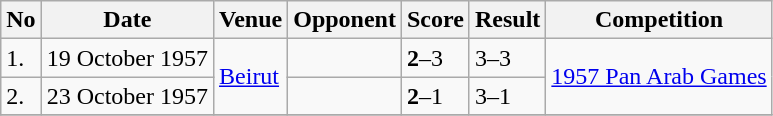<table class="wikitable" style="font-size:100%;">
<tr>
<th>No</th>
<th>Date</th>
<th>Venue</th>
<th>Opponent</th>
<th>Score</th>
<th>Result</th>
<th>Competition</th>
</tr>
<tr>
<td>1.</td>
<td>19 October 1957</td>
<td rowspan="2"><a href='#'>Beirut</a></td>
<td></td>
<td><strong>2</strong>–3</td>
<td>3–3</td>
<td rowspan="2"><a href='#'>1957 Pan Arab Games</a></td>
</tr>
<tr>
<td>2.</td>
<td>23 October 1957</td>
<td></td>
<td><strong>2</strong>–1</td>
<td>3–1</td>
</tr>
<tr>
</tr>
</table>
